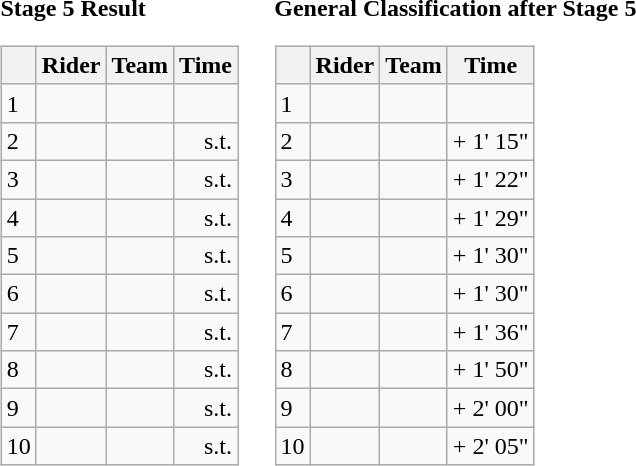<table>
<tr>
<td><strong>Stage 5 Result</strong><br><table class="wikitable">
<tr>
<th></th>
<th>Rider</th>
<th>Team</th>
<th>Time</th>
</tr>
<tr>
<td>1</td>
<td> </td>
<td></td>
<td align="right"></td>
</tr>
<tr>
<td>2</td>
<td></td>
<td></td>
<td align="right">s.t.</td>
</tr>
<tr>
<td>3</td>
<td></td>
<td></td>
<td align="right">s.t.</td>
</tr>
<tr>
<td>4</td>
<td></td>
<td></td>
<td align="right">s.t.</td>
</tr>
<tr>
<td>5</td>
<td></td>
<td></td>
<td align="right">s.t.</td>
</tr>
<tr>
<td>6</td>
<td></td>
<td></td>
<td align="right">s.t.</td>
</tr>
<tr>
<td>7</td>
<td></td>
<td></td>
<td align="right">s.t.</td>
</tr>
<tr>
<td>8</td>
<td></td>
<td></td>
<td align="right">s.t.</td>
</tr>
<tr>
<td>9</td>
<td></td>
<td></td>
<td align="right">s.t.</td>
</tr>
<tr>
<td>10</td>
<td></td>
<td></td>
<td align="right">s.t.</td>
</tr>
</table>
</td>
<td></td>
<td><strong>General Classification after Stage 5</strong><br><table class="wikitable">
<tr>
<th></th>
<th>Rider</th>
<th>Team</th>
<th>Time</th>
</tr>
<tr>
<td>1</td>
<td> </td>
<td></td>
<td align="right"></td>
</tr>
<tr>
<td>2</td>
<td></td>
<td></td>
<td align="right">+ 1' 15"</td>
</tr>
<tr>
<td>3</td>
<td></td>
<td></td>
<td align="right">+ 1' 22"</td>
</tr>
<tr>
<td>4</td>
<td></td>
<td></td>
<td align="right">+ 1' 29"</td>
</tr>
<tr>
<td>5</td>
<td></td>
<td></td>
<td align="right">+ 1' 30"</td>
</tr>
<tr>
<td>6</td>
<td></td>
<td></td>
<td align="right">+ 1' 30"</td>
</tr>
<tr>
<td>7</td>
<td></td>
<td></td>
<td align="right">+ 1' 36"</td>
</tr>
<tr>
<td>8</td>
<td></td>
<td></td>
<td align="right">+ 1' 50"</td>
</tr>
<tr>
<td>9</td>
<td></td>
<td></td>
<td align="right">+ 2' 00"</td>
</tr>
<tr>
<td>10</td>
<td> </td>
<td></td>
<td align="right">+ 2' 05"</td>
</tr>
</table>
</td>
</tr>
</table>
